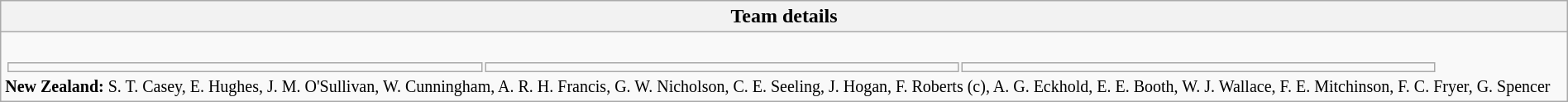<table class="wikitable collapsible collapsed" style="width:100%">
<tr>
<th>Team details</th>
</tr>
<tr>
<td><br><table width=92% |>
<tr>
<td></td>
<td></td>
<td></td>
</tr>
</table>
<small>
<strong>New Zealand:</strong> S. T. Casey, E. Hughes, J. M. O'Sullivan, W. Cunningham, A. R. H. Francis, G. W. Nicholson, C. E. Seeling, J. Hogan, F. Roberts (c), A. G. Eckhold, E. E. Booth, W. J. Wallace, F. E. Mitchinson, F. C. Fryer, G. Spencer
</small></td>
</tr>
</table>
